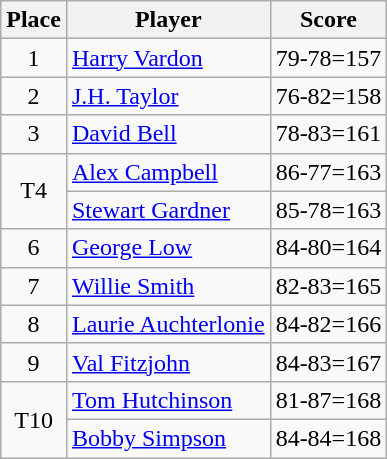<table class=wikitable>
<tr>
<th>Place</th>
<th>Player</th>
<th>Score</th>
</tr>
<tr>
<td align=center>1</td>
<td> <a href='#'>Harry Vardon</a></td>
<td>79-78=157</td>
</tr>
<tr>
<td align=center>2</td>
<td> <a href='#'>J.H. Taylor</a></td>
<td>76-82=158</td>
</tr>
<tr>
<td align=center>3</td>
<td> <a href='#'>David Bell</a></td>
<td>78-83=161</td>
</tr>
<tr>
<td rowspan=2 align=center>T4</td>
<td> <a href='#'>Alex Campbell</a></td>
<td>86-77=163</td>
</tr>
<tr>
<td> <a href='#'>Stewart Gardner</a></td>
<td>85-78=163</td>
</tr>
<tr>
<td align=center>6</td>
<td> <a href='#'>George Low</a></td>
<td>84-80=164</td>
</tr>
<tr>
<td align=center>7</td>
<td> <a href='#'>Willie Smith</a></td>
<td>82-83=165</td>
</tr>
<tr>
<td align=center>8</td>
<td> <a href='#'>Laurie Auchterlonie</a></td>
<td>84-82=166</td>
</tr>
<tr>
<td align=center>9</td>
<td> <a href='#'>Val Fitzjohn</a></td>
<td>84-83=167</td>
</tr>
<tr>
<td rowspan=2 align=center>T10</td>
<td> <a href='#'>Tom Hutchinson</a></td>
<td>81-87=168</td>
</tr>
<tr>
<td> <a href='#'>Bobby Simpson</a></td>
<td>84-84=168</td>
</tr>
</table>
